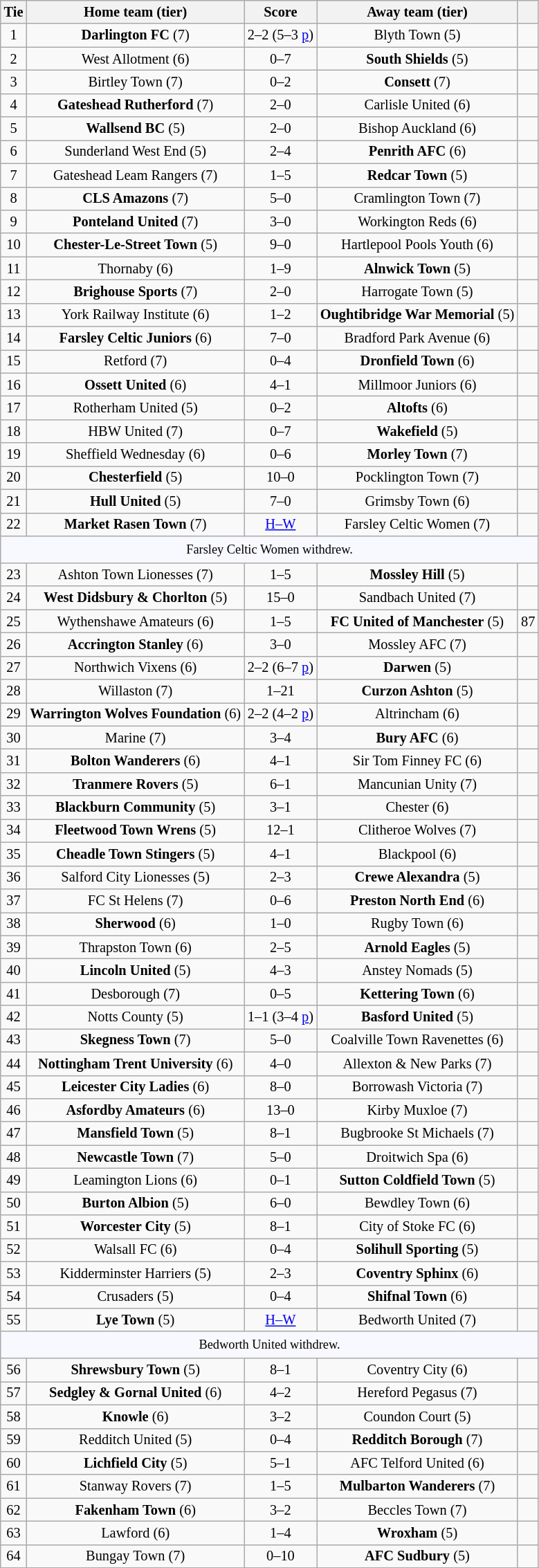<table class="wikitable" style="text-align:center; font-size:85%">
<tr>
<th>Tie</th>
<th>Home team (tier)</th>
<th>Score</th>
<th>Away team (tier)</th>
<th></th>
</tr>
<tr>
<td>1</td>
<td><strong>Darlington FC</strong> (7)</td>
<td>2–2 (5–3 <a href='#'>p</a>)</td>
<td>Blyth Town (5)</td>
<td></td>
</tr>
<tr>
<td>2</td>
<td>West Allotment (6)</td>
<td>0–7</td>
<td><strong>South Shields</strong> (5)</td>
<td></td>
</tr>
<tr>
<td>3</td>
<td>Birtley Town (7)</td>
<td>0–2</td>
<td><strong>Consett</strong> (7)</td>
<td></td>
</tr>
<tr>
<td>4</td>
<td><strong>Gateshead Rutherford</strong> (7)</td>
<td>2–0</td>
<td>Carlisle United (6)</td>
<td></td>
</tr>
<tr>
<td>5</td>
<td><strong>Wallsend BC</strong> (5)</td>
<td>2–0</td>
<td>Bishop Auckland (6)</td>
<td></td>
</tr>
<tr>
<td>6</td>
<td>Sunderland West End (5)</td>
<td>2–4</td>
<td><strong>Penrith AFC</strong> (6)</td>
<td></td>
</tr>
<tr>
<td>7</td>
<td>Gateshead Leam Rangers (7)</td>
<td>1–5</td>
<td><strong>Redcar Town</strong> (5)</td>
<td></td>
</tr>
<tr>
<td>8</td>
<td><strong>CLS Amazons</strong> (7)</td>
<td>5–0</td>
<td>Cramlington Town (7)</td>
<td></td>
</tr>
<tr>
<td>9</td>
<td><strong>Ponteland United</strong> (7)</td>
<td>3–0</td>
<td>Workington Reds (6)</td>
<td></td>
</tr>
<tr>
<td>10</td>
<td><strong>Chester-Le-Street Town</strong> (5)</td>
<td>9–0</td>
<td>Hartlepool Pools Youth (6)</td>
<td></td>
</tr>
<tr>
<td>11</td>
<td>Thornaby (6)</td>
<td>1–9</td>
<td><strong>Alnwick Town</strong> (5)</td>
<td></td>
</tr>
<tr>
<td>12</td>
<td><strong>Brighouse Sports</strong> (7)</td>
<td>2–0</td>
<td>Harrogate Town (5)</td>
<td></td>
</tr>
<tr>
<td>13</td>
<td>York Railway Institute (6)</td>
<td>1–2</td>
<td><strong>Oughtibridge War Memorial</strong> (5)</td>
<td></td>
</tr>
<tr>
<td>14</td>
<td><strong>Farsley Celtic Juniors</strong> (6)</td>
<td>7–0</td>
<td>Bradford Park Avenue (6)</td>
<td></td>
</tr>
<tr>
<td>15</td>
<td>Retford (7)</td>
<td>0–4</td>
<td><strong>Dronfield Town</strong> (6)</td>
<td></td>
</tr>
<tr>
<td>16</td>
<td><strong>Ossett United</strong> (6)</td>
<td>4–1</td>
<td>Millmoor Juniors (6)</td>
<td></td>
</tr>
<tr>
<td>17</td>
<td>Rotherham United (5)</td>
<td>0–2</td>
<td><strong>Altofts</strong> (6)</td>
<td></td>
</tr>
<tr>
<td>18</td>
<td>HBW United (7)</td>
<td>0–7</td>
<td><strong>Wakefield</strong> (5)</td>
<td></td>
</tr>
<tr>
<td>19</td>
<td>Sheffield Wednesday (6)</td>
<td>0–6</td>
<td><strong>Morley Town</strong> (7)</td>
<td></td>
</tr>
<tr>
<td>20</td>
<td><strong>Chesterfield</strong> (5)</td>
<td>10–0</td>
<td>Pocklington Town (7)</td>
<td></td>
</tr>
<tr>
<td>21</td>
<td><strong>Hull United</strong> (5)</td>
<td>7–0</td>
<td>Grimsby Town (6)</td>
<td></td>
</tr>
<tr>
<td>22</td>
<td><strong>Market Rasen Town</strong> (7)</td>
<td><a href='#'>H–W</a></td>
<td>Farsley Celtic Women (7)</td>
<td></td>
</tr>
<tr>
<td colspan="5" style="background:GhostWhite; height:20px; text-align:center; font-size:90%">Farsley Celtic Women withdrew.</td>
</tr>
<tr>
<td>23</td>
<td>Ashton Town Lionesses (7)</td>
<td>1–5</td>
<td><strong>Mossley Hill</strong> (5)</td>
<td></td>
</tr>
<tr>
<td>24</td>
<td><strong>West Didsbury & Chorlton</strong> (5)</td>
<td>15–0</td>
<td>Sandbach United (7)</td>
<td></td>
</tr>
<tr>
<td>25</td>
<td>Wythenshawe Amateurs (6)</td>
<td>1–5</td>
<td><strong>FC United of Manchester</strong> (5)</td>
<td>87</td>
</tr>
<tr>
<td>26</td>
<td><strong>Accrington Stanley</strong> (6)</td>
<td>3–0</td>
<td>Mossley AFC (7)</td>
<td></td>
</tr>
<tr>
<td>27</td>
<td>Northwich Vixens (6)</td>
<td>2–2 (6–7 <a href='#'>p</a>)</td>
<td><strong>Darwen</strong> (5)</td>
<td></td>
</tr>
<tr>
<td>28</td>
<td>Willaston (7)</td>
<td>1–21</td>
<td><strong>Curzon Ashton</strong> (5)</td>
<td></td>
</tr>
<tr>
<td>29</td>
<td><strong>Warrington Wolves Foundation</strong> (6)</td>
<td>2–2 (4–2 <a href='#'>p</a>)</td>
<td>Altrincham (6)</td>
<td></td>
</tr>
<tr>
<td>30</td>
<td>Marine (7)</td>
<td>3–4</td>
<td><strong>Bury AFC</strong> (6)</td>
<td></td>
</tr>
<tr>
<td>31</td>
<td><strong>Bolton Wanderers</strong> (6)</td>
<td>4–1</td>
<td>Sir Tom Finney FC (6)</td>
<td></td>
</tr>
<tr>
<td>32</td>
<td><strong>Tranmere Rovers</strong> (5)</td>
<td>6–1</td>
<td>Mancunian Unity (7)</td>
<td></td>
</tr>
<tr>
<td>33</td>
<td><strong>Blackburn Community</strong> (5)</td>
<td>3–1</td>
<td>Chester (6)</td>
<td></td>
</tr>
<tr>
<td>34</td>
<td><strong>Fleetwood Town Wrens</strong> (5)</td>
<td>12–1</td>
<td>Clitheroe Wolves (7)</td>
<td></td>
</tr>
<tr>
<td>35</td>
<td><strong>Cheadle Town Stingers</strong> (5)</td>
<td>4–1</td>
<td>Blackpool (6)</td>
<td></td>
</tr>
<tr>
<td>36</td>
<td>Salford City Lionesses (5)</td>
<td>2–3</td>
<td><strong>Crewe Alexandra</strong> (5)</td>
<td></td>
</tr>
<tr>
<td>37</td>
<td>FC St Helens (7)</td>
<td>0–6</td>
<td><strong>Preston North End</strong> (6)</td>
<td></td>
</tr>
<tr>
<td>38</td>
<td><strong>Sherwood</strong> (6)</td>
<td>1–0</td>
<td>Rugby Town (6)</td>
<td></td>
</tr>
<tr>
<td>39</td>
<td>Thrapston Town (6)</td>
<td>2–5</td>
<td><strong>Arnold Eagles</strong> (5)</td>
<td></td>
</tr>
<tr>
<td>40</td>
<td><strong>Lincoln United</strong> (5)</td>
<td>4–3</td>
<td>Anstey Nomads (5)</td>
<td></td>
</tr>
<tr>
<td>41</td>
<td>Desborough (7)</td>
<td>0–5</td>
<td><strong>Kettering Town</strong> (6)</td>
<td></td>
</tr>
<tr>
<td>42</td>
<td>Notts County (5)</td>
<td>1–1 (3–4 <a href='#'>p</a>)</td>
<td><strong>Basford United</strong> (5)</td>
<td></td>
</tr>
<tr>
<td>43</td>
<td><strong>Skegness Town</strong> (7)</td>
<td>5–0</td>
<td>Coalville Town Ravenettes (6)</td>
<td></td>
</tr>
<tr>
<td>44</td>
<td><strong>Nottingham Trent University</strong> (6)</td>
<td>4–0</td>
<td>Allexton & New Parks (7)</td>
<td></td>
</tr>
<tr>
<td>45</td>
<td><strong>Leicester City Ladies</strong> (6)</td>
<td>8–0</td>
<td>Borrowash Victoria (7)</td>
<td></td>
</tr>
<tr>
<td>46</td>
<td><strong>Asfordby Amateurs</strong> (6)</td>
<td>13–0</td>
<td>Kirby Muxloe (7)</td>
<td></td>
</tr>
<tr>
<td>47</td>
<td><strong>Mansfield Town</strong> (5)</td>
<td>8–1</td>
<td>Bugbrooke St Michaels (7)</td>
<td></td>
</tr>
<tr>
<td>48</td>
<td><strong>Newcastle Town</strong> (7)</td>
<td>5–0</td>
<td>Droitwich Spa (6)</td>
<td></td>
</tr>
<tr>
<td>49</td>
<td>Leamington Lions (6)</td>
<td>0–1</td>
<td><strong>Sutton Coldfield Town</strong> (5)</td>
<td></td>
</tr>
<tr>
<td>50</td>
<td><strong>Burton Albion</strong> (5)</td>
<td>6–0</td>
<td>Bewdley Town (6)</td>
<td></td>
</tr>
<tr>
<td>51</td>
<td><strong>Worcester City</strong> (5)</td>
<td>8–1</td>
<td>City of Stoke FC (6)</td>
<td></td>
</tr>
<tr>
<td>52</td>
<td>Walsall FC (6)</td>
<td>0–4</td>
<td><strong>Solihull Sporting</strong> (5)</td>
<td></td>
</tr>
<tr>
<td>53</td>
<td>Kidderminster Harriers (5)</td>
<td>2–3</td>
<td><strong>Coventry Sphinx</strong> (6)</td>
<td></td>
</tr>
<tr>
<td>54</td>
<td>Crusaders (5)</td>
<td>0–4</td>
<td><strong>Shifnal Town</strong> (6)</td>
<td></td>
</tr>
<tr>
<td>55</td>
<td><strong>Lye Town</strong> (5)</td>
<td><a href='#'>H–W</a></td>
<td>Bedworth United (7)</td>
<td></td>
</tr>
<tr>
<td colspan="5" style="background:GhostWhite; height:20px; text-align:center; font-size:90%">Bedworth United withdrew.</td>
</tr>
<tr>
<td>56</td>
<td><strong>Shrewsbury Town</strong> (5)</td>
<td>8–1</td>
<td>Coventry City (6)</td>
<td></td>
</tr>
<tr>
<td>57</td>
<td><strong>Sedgley & Gornal United</strong> (6)</td>
<td>4–2</td>
<td>Hereford Pegasus (7)</td>
<td></td>
</tr>
<tr>
<td>58</td>
<td><strong>Knowle</strong> (6)</td>
<td>3–2</td>
<td>Coundon Court (5)</td>
<td></td>
</tr>
<tr>
<td>59</td>
<td>Redditch United (5)</td>
<td>0–4</td>
<td><strong>Redditch Borough</strong> (7)</td>
<td></td>
</tr>
<tr>
<td>60</td>
<td><strong>Lichfield City</strong> (5)</td>
<td>5–1</td>
<td>AFC Telford United (6)</td>
<td></td>
</tr>
<tr>
<td>61</td>
<td>Stanway Rovers (7)</td>
<td>1–5</td>
<td><strong>Mulbarton Wanderers</strong> (7)</td>
<td></td>
</tr>
<tr>
<td>62</td>
<td><strong>Fakenham Town</strong> (6)</td>
<td>3–2</td>
<td>Beccles Town (7)</td>
<td></td>
</tr>
<tr>
<td>63</td>
<td>Lawford (6)</td>
<td>1–4</td>
<td><strong>Wroxham</strong> (5)</td>
<td></td>
</tr>
<tr>
<td>64</td>
<td>Bungay Town (7)</td>
<td>0–10</td>
<td><strong>AFC Sudbury</strong> (5)</td>
<td></td>
</tr>
<tr>
</tr>
</table>
